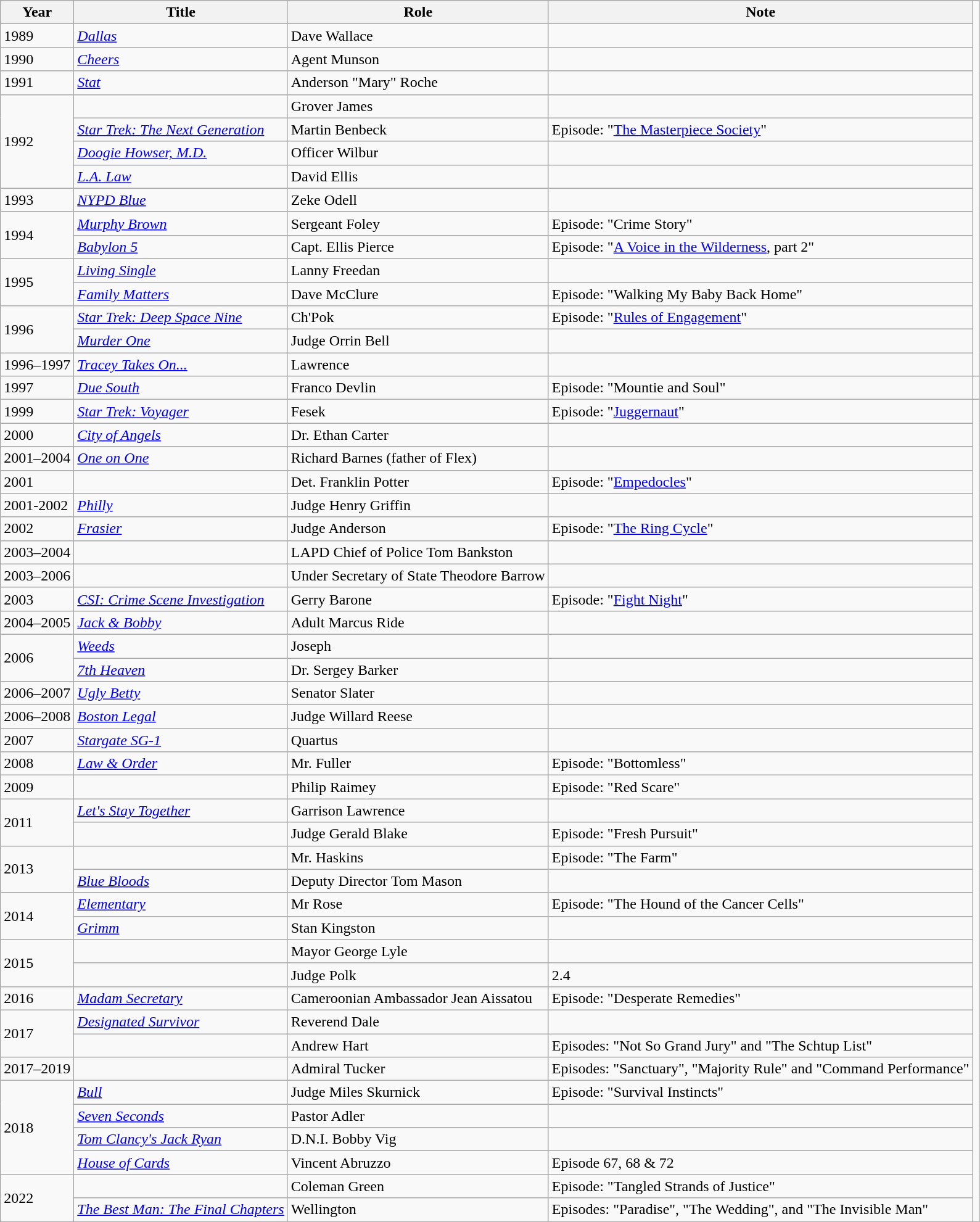<table class="wikitable sortable">
<tr>
<th>Year</th>
<th>Title</th>
<th>Role</th>
<th>Note</th>
</tr>
<tr>
<td>1989</td>
<td><em><a href='#'>Dallas</a></em></td>
<td>Dave Wallace</td>
<td></td>
</tr>
<tr>
<td>1990</td>
<td><em><a href='#'>Cheers</a></em></td>
<td>Agent Munson</td>
<td></td>
</tr>
<tr>
<td>1991</td>
<td><em><a href='#'>Stat</a></em></td>
<td>Anderson "Mary" Roche</td>
<td></td>
</tr>
<tr>
<td rowspan="4">1992</td>
<td><em></em></td>
<td>Grover James</td>
<td></td>
</tr>
<tr>
<td><em><a href='#'>Star Trek: The Next Generation</a></em></td>
<td>Martin Benbeck</td>
<td>Episode: "<a href='#'>The Masterpiece Society</a>"</td>
</tr>
<tr>
<td><em><a href='#'>Doogie Howser, M.D.</a></em></td>
<td>Officer Wilbur</td>
<td></td>
</tr>
<tr>
<td><em><a href='#'>L.A. Law</a></em></td>
<td>David Ellis</td>
<td></td>
</tr>
<tr>
<td>1993</td>
<td><em><a href='#'>NYPD Blue</a></em></td>
<td>Zeke Odell</td>
<td></td>
</tr>
<tr>
<td rowspan="2">1994</td>
<td><em><a href='#'>Murphy Brown</a></em></td>
<td>Sergeant Foley</td>
<td>Episode: "Crime Story"</td>
</tr>
<tr>
<td><em><a href='#'>Babylon 5</a></em></td>
<td>Capt. Ellis Pierce</td>
<td>Episode: "<a href='#'>A Voice in the Wilderness</a>, part 2"</td>
</tr>
<tr>
<td rowspan="2">1995</td>
<td><em><a href='#'>Living Single</a></em></td>
<td>Lanny Freedan</td>
<td></td>
</tr>
<tr>
<td><em><a href='#'>Family Matters</a></em></td>
<td>Dave McClure</td>
<td>Episode: "Walking My Baby Back Home"</td>
</tr>
<tr>
<td rowspan="2">1996</td>
<td><em><a href='#'>Star Trek: Deep Space Nine</a></em></td>
<td>Ch'Pok</td>
<td>Episode: "<a href='#'>Rules of Engagement</a>"</td>
</tr>
<tr>
<td><em><a href='#'>Murder One</a></em></td>
<td>Judge Orrin Bell</td>
<td></td>
</tr>
<tr>
<td>1996–1997</td>
<td><em><a href='#'>Tracey Takes On...</a></em></td>
<td>Lawrence</td>
<td></td>
</tr>
<tr>
<td>1997</td>
<td><em><a href='#'>Due South</a></em></td>
<td>Franco Devlin</td>
<td>Episode: "Mountie and Soul"</td>
<td></td>
</tr>
<tr>
<td>1999</td>
<td><em><a href='#'>Star Trek: Voyager</a></em></td>
<td>Fesek</td>
<td>Episode: "<a href='#'>Juggernaut</a>"</td>
</tr>
<tr>
<td>2000</td>
<td><em><a href='#'>City of Angels</a></em></td>
<td>Dr. Ethan Carter</td>
<td></td>
</tr>
<tr>
<td>2001–2004</td>
<td><em><a href='#'>One on One</a></em></td>
<td>Richard Barnes (father of Flex)</td>
<td></td>
</tr>
<tr>
<td>2001</td>
<td><em></em></td>
<td>Det. Franklin Potter</td>
<td>Episode: "<a href='#'>Empedocles</a>"</td>
</tr>
<tr>
<td>2001-2002</td>
<td><em><a href='#'>Philly</a></em></td>
<td>Judge Henry Griffin</td>
<td></td>
</tr>
<tr>
<td>2002</td>
<td><em><a href='#'>Frasier</a></em></td>
<td>Judge Anderson</td>
<td>Episode: "<a href='#'>The Ring Cycle</a>"</td>
</tr>
<tr>
<td>2003–2004</td>
<td><em></em></td>
<td>LAPD Chief of Police Tom Bankston</td>
<td></td>
</tr>
<tr>
<td>2003–2006</td>
<td><em></em></td>
<td>Under Secretary of State Theodore Barrow</td>
<td></td>
</tr>
<tr>
<td>2003</td>
<td><em><a href='#'>CSI: Crime Scene Investigation</a></em></td>
<td>Gerry Barone</td>
<td>Episode: "<a href='#'>Fight Night</a>"</td>
</tr>
<tr>
<td>2004–2005</td>
<td><em><a href='#'>Jack & Bobby</a></em></td>
<td>Adult Marcus Ride</td>
<td></td>
</tr>
<tr>
<td rowspan="2">2006</td>
<td><em><a href='#'>Weeds</a></em></td>
<td>Joseph</td>
<td></td>
</tr>
<tr>
<td><em><a href='#'>7th Heaven</a></em></td>
<td>Dr. Sergey Barker</td>
<td></td>
</tr>
<tr>
<td>2006–2007</td>
<td><em><a href='#'>Ugly Betty</a></em></td>
<td>Senator Slater</td>
<td></td>
</tr>
<tr>
<td>2006–2008</td>
<td><em><a href='#'>Boston Legal</a></em></td>
<td>Judge Willard Reese</td>
<td></td>
</tr>
<tr>
<td>2007</td>
<td><em><a href='#'>Stargate SG-1</a></em></td>
<td>Quartus</td>
<td></td>
</tr>
<tr>
<td>2008</td>
<td><em><a href='#'>Law & Order</a></em></td>
<td>Mr. Fuller</td>
<td>Episode: "Bottomless"</td>
</tr>
<tr>
<td>2009</td>
<td><em></em></td>
<td>Philip Raimey</td>
<td>Episode: "Red Scare"</td>
</tr>
<tr>
<td rowspan="2">2011</td>
<td><em><a href='#'>Let's Stay Together</a></em></td>
<td>Garrison Lawrence</td>
<td></td>
</tr>
<tr>
<td><em></em></td>
<td>Judge Gerald Blake</td>
<td>Episode: "Fresh Pursuit"</td>
</tr>
<tr>
<td rowspan="2">2013</td>
<td><em></em></td>
<td>Mr. Haskins</td>
<td>Episode: "The Farm"</td>
</tr>
<tr>
<td><em><a href='#'>Blue Bloods</a></em></td>
<td>Deputy Director Tom Mason</td>
<td></td>
</tr>
<tr>
<td rowspan="2">2014</td>
<td><em><a href='#'>Elementary</a></em></td>
<td>Mr Rose</td>
<td>Episode: "The Hound of the Cancer Cells"</td>
</tr>
<tr>
<td><em><a href='#'>Grimm</a></em></td>
<td>Stan Kingston</td>
<td></td>
</tr>
<tr>
<td rowspan="2">2015</td>
<td><em></em></td>
<td>Mayor George Lyle</td>
<td></td>
</tr>
<tr>
<td><em></em></td>
<td>Judge Polk</td>
<td>2.4</td>
</tr>
<tr>
<td>2016</td>
<td><em><a href='#'>Madam Secretary</a></em></td>
<td>Cameroonian Ambassador Jean Aissatou</td>
<td>Episode: "Desperate Remedies"</td>
</tr>
<tr>
<td rowspan="2">2017</td>
<td><em><a href='#'>Designated Survivor</a></em></td>
<td>Reverend Dale</td>
<td></td>
</tr>
<tr>
<td><em></em></td>
<td>Andrew Hart</td>
<td>Episodes: "Not So Grand Jury" and "The Schtup List"</td>
</tr>
<tr>
<td>2017–2019</td>
<td><em></em></td>
<td>Admiral Tucker</td>
<td>Episodes: "Sanctuary", "Majority Rule" and "Command Performance"</td>
</tr>
<tr>
<td rowspan="4">2018</td>
<td><em><a href='#'>Bull</a></em></td>
<td>Judge Miles Skurnick</td>
<td>Episode: "Survival Instincts"</td>
</tr>
<tr>
<td><em><a href='#'>Seven Seconds</a></em></td>
<td>Pastor Adler</td>
<td></td>
</tr>
<tr>
<td><em><a href='#'>Tom Clancy's Jack Ryan</a></em></td>
<td>D.N.I. Bobby Vig</td>
<td></td>
</tr>
<tr>
<td><em><a href='#'>House of Cards</a></em></td>
<td>Vincent Abruzzo</td>
<td>Episode 67, 68 & 72</td>
</tr>
<tr>
<td rowspan="2">2022</td>
<td><em></em></td>
<td>Coleman Green</td>
<td>Episode: "Tangled Strands of Justice"</td>
</tr>
<tr>
<td><em><a href='#'>The Best Man: The Final Chapters</a></em></td>
<td>Wellington</td>
<td>Episodes: "Paradise", "The Wedding", and "The Invisible Man"</td>
</tr>
</table>
